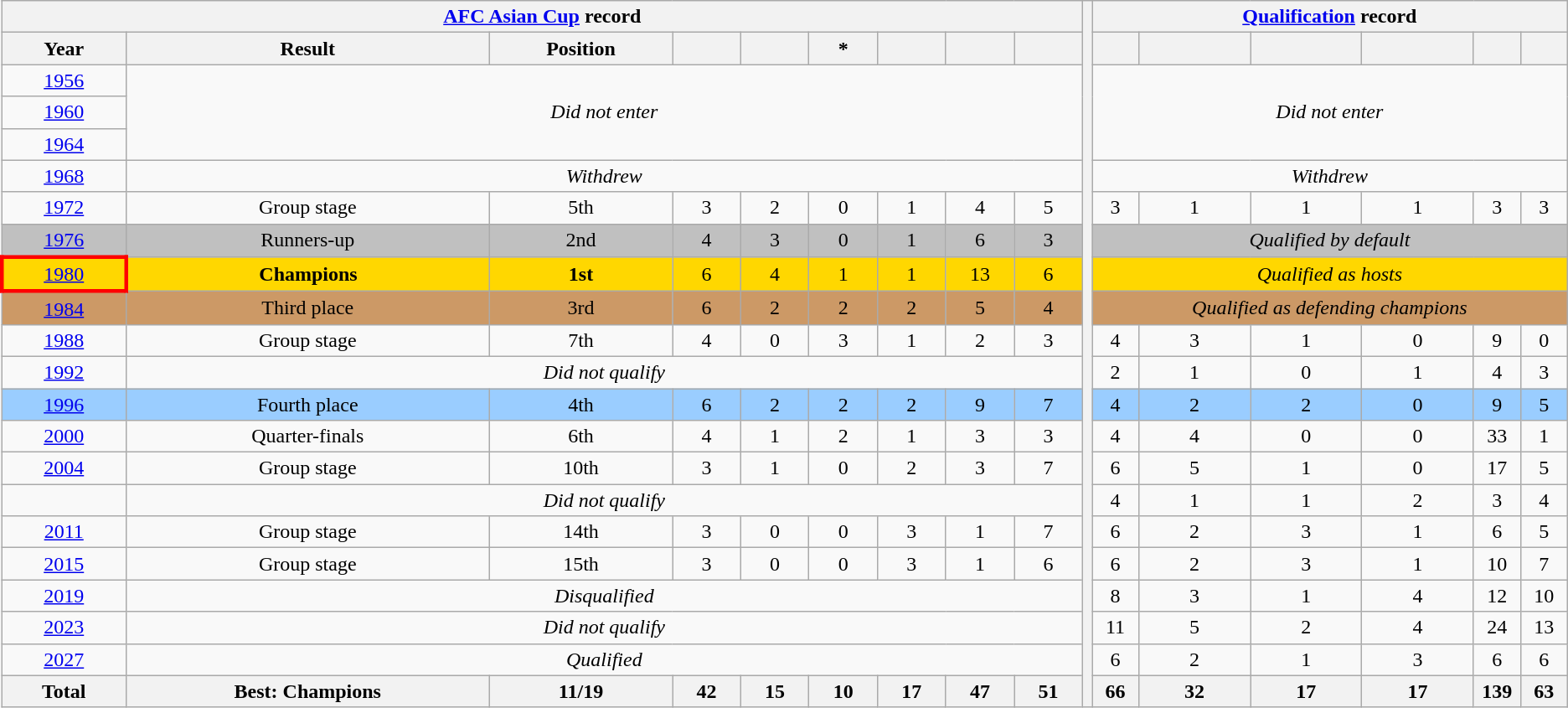<table class="wikitable" style="text-align: center;font-size:100%">
<tr>
<th colspan=9><a href='#'>AFC Asian Cup</a> record</th>
<th style="width:0.5%;" rowspan="22"></th>
<th colspan=6><a href='#'>Qualification</a> record</th>
</tr>
<tr>
<th>Year</th>
<th>Result</th>
<th>Position</th>
<th></th>
<th></th>
<th>*</th>
<th></th>
<th></th>
<th></th>
<th width=30></th>
<th></th>
<th></th>
<th></th>
<th width=30></th>
<th width=30></th>
</tr>
<tr>
<td> <a href='#'>1956</a></td>
<td rowspan=3 colspan=8><em>Did not enter</em></td>
<td rowspan=3 colspan=6><em>Did not enter</em></td>
</tr>
<tr>
<td> <a href='#'>1960</a></td>
</tr>
<tr>
<td> <a href='#'>1964</a></td>
</tr>
<tr>
<td> <a href='#'>1968</a></td>
<td colspan=8><em>Withdrew</em></td>
<td colspan=6><em>Withdrew</em></td>
</tr>
<tr>
<td> <a href='#'>1972</a></td>
<td>Group stage</td>
<td>5th</td>
<td>3</td>
<td>2</td>
<td>0</td>
<td>1</td>
<td>4</td>
<td>5</td>
<td>3</td>
<td>1</td>
<td>1</td>
<td>1</td>
<td>3</td>
<td>3</td>
</tr>
<tr bgcolor=silver>
<td> <a href='#'>1976</a></td>
<td>Runners-up</td>
<td>2nd</td>
<td>4</td>
<td>3</td>
<td>0</td>
<td>1</td>
<td>6</td>
<td>3</td>
<td colspan=6><em>Qualified by default</em></td>
</tr>
<tr bgcolor=gold>
<td style="border: 3px solid red"> <a href='#'>1980</a></td>
<td><strong>Champions</strong></td>
<td><strong>1st</strong></td>
<td>6</td>
<td>4</td>
<td>1</td>
<td>1</td>
<td>13</td>
<td>6</td>
<td colspan=6><em>Qualified as hosts</em></td>
</tr>
<tr bgcolor="#cc9966">
<td> <a href='#'>1984</a></td>
<td>Third place</td>
<td>3rd</td>
<td>6</td>
<td>2</td>
<td>2</td>
<td>2</td>
<td>5</td>
<td>4</td>
<td colspan=6><em>Qualified as defending champions</em></td>
</tr>
<tr>
<td> <a href='#'>1988</a></td>
<td>Group stage</td>
<td>7th</td>
<td>4</td>
<td>0</td>
<td>3</td>
<td>1</td>
<td>2</td>
<td>3</td>
<td>4</td>
<td>3</td>
<td>1</td>
<td>0</td>
<td>9</td>
<td>0</td>
</tr>
<tr>
<td> <a href='#'>1992</a></td>
<td colspan=8><em>Did not qualify</em></td>
<td>2</td>
<td>1</td>
<td>0</td>
<td>1</td>
<td>4</td>
<td>3</td>
</tr>
<tr style="background:#9acdff;">
<td> <a href='#'>1996</a></td>
<td>Fourth place</td>
<td>4th</td>
<td>6</td>
<td>2</td>
<td>2</td>
<td>2</td>
<td>9</td>
<td>7</td>
<td>4</td>
<td>2</td>
<td>2</td>
<td>0</td>
<td>9</td>
<td>5</td>
</tr>
<tr>
<td> <a href='#'>2000</a></td>
<td>Quarter-finals</td>
<td>6th</td>
<td>4</td>
<td>1</td>
<td>2</td>
<td>1</td>
<td>3</td>
<td>3</td>
<td>4</td>
<td>4</td>
<td>0</td>
<td>0</td>
<td>33</td>
<td>1</td>
</tr>
<tr>
<td> <a href='#'>2004</a></td>
<td>Group stage</td>
<td>10th</td>
<td>3</td>
<td>1</td>
<td>0</td>
<td>2</td>
<td>3</td>
<td>7</td>
<td>6</td>
<td>5</td>
<td>1</td>
<td>0</td>
<td>17</td>
<td>5</td>
</tr>
<tr>
<td></td>
<td colspan=8><em>Did not qualify</em></td>
<td>4</td>
<td>1</td>
<td>1</td>
<td>2</td>
<td>3</td>
<td>4</td>
</tr>
<tr>
<td> <a href='#'>2011</a></td>
<td>Group stage</td>
<td>14th</td>
<td>3</td>
<td>0</td>
<td>0</td>
<td>3</td>
<td>1</td>
<td>7</td>
<td>6</td>
<td>2</td>
<td>3</td>
<td>1</td>
<td>6</td>
<td>5</td>
</tr>
<tr>
<td> <a href='#'>2015</a></td>
<td>Group stage</td>
<td>15th</td>
<td>3</td>
<td>0</td>
<td>0</td>
<td>3</td>
<td>1</td>
<td>6</td>
<td>6</td>
<td>2</td>
<td>3</td>
<td>1</td>
<td>10</td>
<td>7</td>
</tr>
<tr>
<td> <a href='#'>2019</a></td>
<td colspan=8><em>Disqualified</em></td>
<td>8</td>
<td>3</td>
<td>1</td>
<td>4</td>
<td>12</td>
<td>10</td>
</tr>
<tr>
<td> <a href='#'>2023</a></td>
<td colspan=8><em>Did not qualify</em></td>
<td>11</td>
<td>5</td>
<td>2</td>
<td>4</td>
<td>24</td>
<td>13</td>
</tr>
<tr>
<td> <a href='#'>2027</a></td>
<td colspan=8><em>Qualified</em></td>
<td>6</td>
<td>2</td>
<td>1</td>
<td>3</td>
<td>6</td>
<td>6</td>
</tr>
<tr>
<th><strong>Total</strong></th>
<th><strong>Best: Champions</strong></th>
<th><strong>11/19</strong></th>
<th><strong>42</strong></th>
<th><strong>15</strong></th>
<th><strong>10</strong></th>
<th><strong>17</strong></th>
<th><strong>47</strong></th>
<th><strong>51</strong></th>
<th><strong>66</strong></th>
<th><strong>32</strong></th>
<th><strong>17</strong></th>
<th><strong>17</strong></th>
<th><strong>139</strong></th>
<th><strong>63</strong></th>
</tr>
</table>
